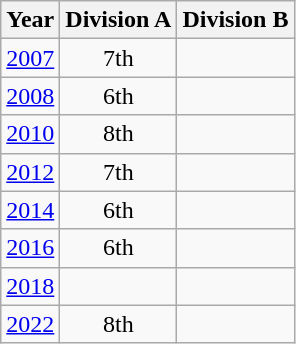<table class="wikitable" style="text-align:center">
<tr>
<th>Year</th>
<th>Division A</th>
<th>Division B</th>
</tr>
<tr>
<td><a href='#'>2007</a></td>
<td>7th</td>
<td></td>
</tr>
<tr>
<td><a href='#'>2008</a></td>
<td>6th</td>
<td></td>
</tr>
<tr>
<td><a href='#'>2010</a></td>
<td>8th</td>
<td></td>
</tr>
<tr>
<td><a href='#'>2012</a></td>
<td>7th</td>
<td></td>
</tr>
<tr>
<td><a href='#'>2014</a></td>
<td>6th</td>
<td></td>
</tr>
<tr>
<td><a href='#'>2016</a></td>
<td>6th</td>
<td></td>
</tr>
<tr>
<td><a href='#'>2018</a></td>
<td></td>
<td></td>
</tr>
<tr>
<td><a href='#'>2022</a></td>
<td>8th</td>
<td></td>
</tr>
</table>
